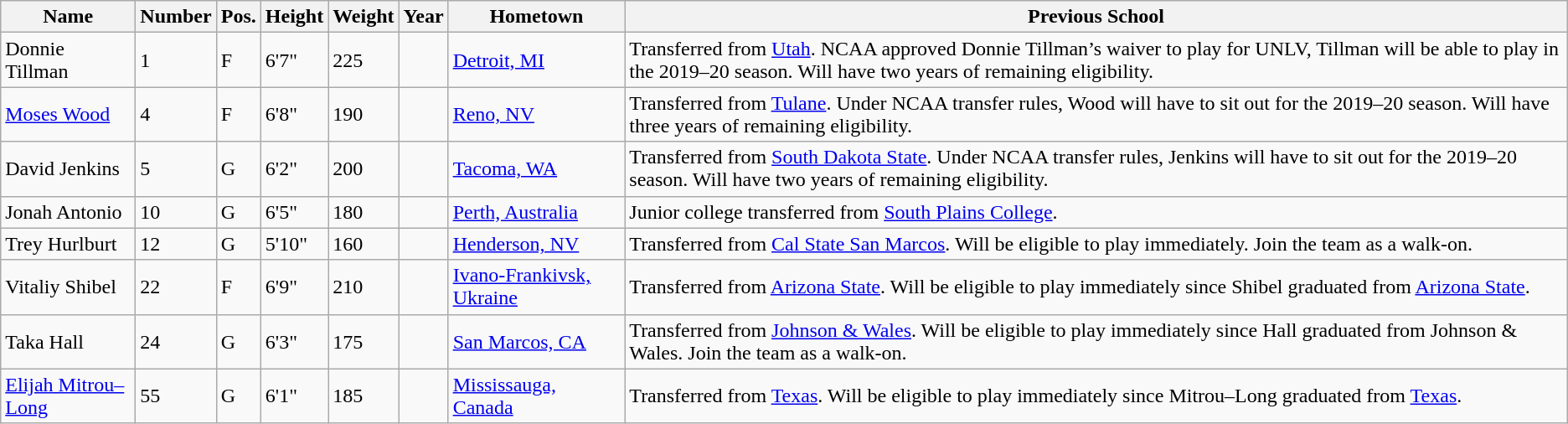<table class="wikitable sortable" border="1">
<tr>
<th>Name</th>
<th>Number</th>
<th>Pos.</th>
<th>Height</th>
<th>Weight</th>
<th>Year</th>
<th>Hometown</th>
<th class="unsortable">Previous School</th>
</tr>
<tr>
<td>Donnie Tillman</td>
<td>1</td>
<td>F</td>
<td>6'7"</td>
<td>225</td>
<td></td>
<td><a href='#'>Detroit, MI</a></td>
<td>Transferred from <a href='#'>Utah</a>. NCAA approved Donnie Tillman’s waiver to play for UNLV, Tillman will be able to play in the 2019–20 season. Will have two years of remaining eligibility.</td>
</tr>
<tr>
<td><a href='#'>Moses Wood</a></td>
<td>4</td>
<td>F</td>
<td>6'8"</td>
<td>190</td>
<td></td>
<td><a href='#'>Reno, NV</a></td>
<td>Transferred from <a href='#'>Tulane</a>. Under NCAA transfer rules, Wood will have to sit out for the 2019–20 season. Will have three years of remaining eligibility.</td>
</tr>
<tr>
<td>David Jenkins</td>
<td>5</td>
<td>G</td>
<td>6'2"</td>
<td>200</td>
<td></td>
<td><a href='#'>Tacoma, WA</a></td>
<td>Transferred from <a href='#'>South Dakota State</a>. Under NCAA transfer rules, Jenkins will have to sit out for the 2019–20 season. Will have two years of remaining eligibility.</td>
</tr>
<tr>
<td>Jonah Antonio</td>
<td>10</td>
<td>G</td>
<td>6'5"</td>
<td>180</td>
<td></td>
<td><a href='#'>Perth, Australia</a></td>
<td>Junior college transferred from <a href='#'>South Plains College</a>.</td>
</tr>
<tr>
<td>Trey Hurlburt</td>
<td>12</td>
<td>G</td>
<td>5'10"</td>
<td>160</td>
<td></td>
<td><a href='#'>Henderson, NV</a></td>
<td>Transferred from <a href='#'>Cal State San Marcos</a>. Will be eligible to play immediately. Join the team as a walk-on.</td>
</tr>
<tr>
<td>Vitaliy Shibel</td>
<td>22</td>
<td>F</td>
<td>6'9"</td>
<td>210</td>
<td></td>
<td><a href='#'>Ivano-Frankivsk, Ukraine</a></td>
<td>Transferred from <a href='#'>Arizona State</a>. Will be eligible to play immediately since Shibel graduated from <a href='#'>Arizona State</a>.</td>
</tr>
<tr>
<td>Taka Hall</td>
<td>24</td>
<td>G</td>
<td>6'3"</td>
<td>175</td>
<td></td>
<td><a href='#'>San Marcos, CA</a></td>
<td>Transferred from <a href='#'>Johnson & Wales</a>. Will be eligible to play immediately since Hall graduated from Johnson & Wales. Join the team as a walk-on.</td>
</tr>
<tr>
<td><a href='#'>Elijah Mitrou–Long</a></td>
<td>55</td>
<td>G</td>
<td>6'1"</td>
<td>185</td>
<td></td>
<td><a href='#'>Mississauga, Canada</a></td>
<td>Transferred from <a href='#'>Texas</a>. Will be eligible to play immediately since Mitrou–Long graduated from <a href='#'>Texas</a>.</td>
</tr>
</table>
